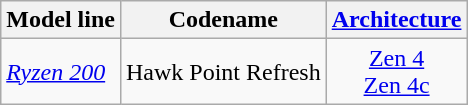<table class="wikitable" style="text-align: center;">
<tr>
<th>Model line</th>
<th>Codename</th>
<th><a href='#'>Architecture</a></th>
</tr>
<tr>
<td style="text-align: left;"><a href='#'><em>Ryzen 200</em></a></td>
<td>Hawk Point Refresh</td>
<td><a href='#'>Zen 4</a><br><a href='#'>Zen 4c</a></td>
</tr>
</table>
